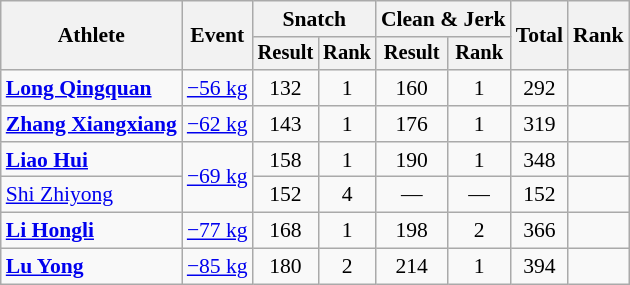<table class="wikitable" style="font-size:90%">
<tr>
<th rowspan="2">Athlete</th>
<th rowspan="2">Event</th>
<th colspan="2">Snatch</th>
<th colspan="2">Clean & Jerk</th>
<th rowspan="2">Total</th>
<th rowspan="2">Rank</th>
</tr>
<tr style="font-size:95%">
<th>Result</th>
<th>Rank</th>
<th>Result</th>
<th>Rank</th>
</tr>
<tr align=center>
<td align=left><strong><a href='#'>Long Qingquan</a></strong></td>
<td align=left><a href='#'>−56 kg</a></td>
<td>132</td>
<td>1</td>
<td>160</td>
<td>1</td>
<td>292</td>
<td></td>
</tr>
<tr align=center>
<td align=left><strong><a href='#'>Zhang Xiangxiang</a></strong></td>
<td align=left><a href='#'>−62 kg</a></td>
<td>143</td>
<td>1</td>
<td>176</td>
<td>1</td>
<td>319</td>
<td></td>
</tr>
<tr align=center>
<td align=left><strong><a href='#'>Liao Hui</a></strong></td>
<td align=left rowspan=2><a href='#'>−69 kg</a></td>
<td>158</td>
<td>1</td>
<td>190</td>
<td>1</td>
<td>348</td>
<td></td>
</tr>
<tr align=center>
<td align=left><a href='#'>Shi Zhiyong</a></td>
<td>152</td>
<td>4</td>
<td>—</td>
<td>—</td>
<td>152</td>
<td></td>
</tr>
<tr align=center>
<td align=left><strong><a href='#'>Li Hongli</a></strong></td>
<td align=left><a href='#'>−77 kg</a></td>
<td>168</td>
<td>1</td>
<td>198</td>
<td>2</td>
<td>366</td>
<td></td>
</tr>
<tr align=center>
<td align=left><strong><a href='#'>Lu Yong</a></strong></td>
<td align=left><a href='#'>−85 kg</a></td>
<td>180</td>
<td>2</td>
<td>214</td>
<td>1</td>
<td>394</td>
<td></td>
</tr>
</table>
